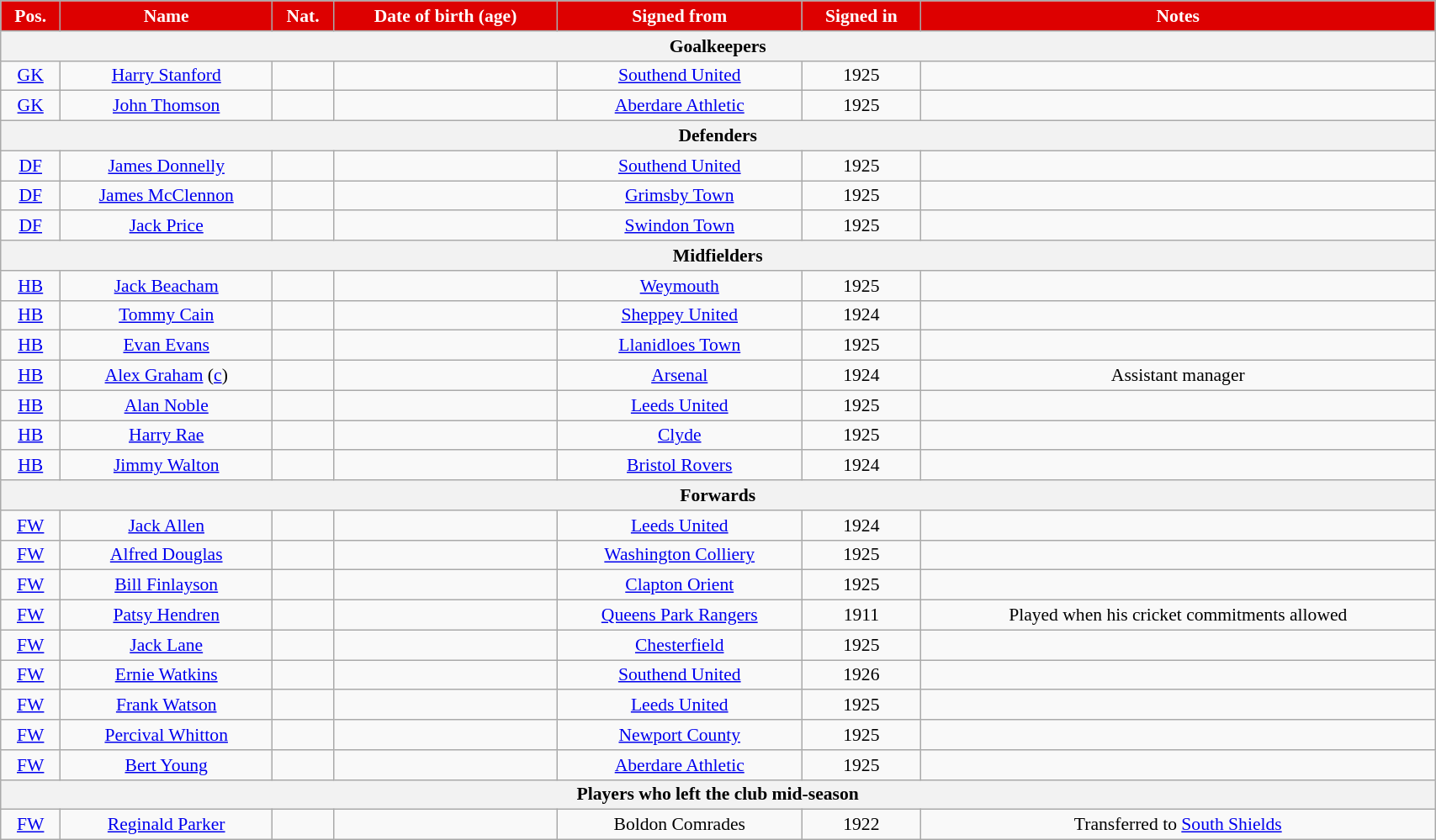<table class="wikitable"  style="text-align:center; font-size:90%; width:90%;">
<tr>
<th style="background:#d00; color:white; text-align:center;">Pos.</th>
<th style="background:#d00; color:white; text-align:center;">Name</th>
<th style="background:#d00; color:white; text-align:center;">Nat.</th>
<th style="background:#d00; color:white; text-align:center;">Date of birth (age)</th>
<th style="background:#d00; color:white; text-align:center;">Signed from</th>
<th style="background:#d00; color:white; text-align:center;">Signed in</th>
<th style="background:#d00; color:white; text-align:center;">Notes</th>
</tr>
<tr>
<th colspan="7">Goalkeepers</th>
</tr>
<tr>
<td><a href='#'>GK</a></td>
<td><a href='#'>Harry Stanford</a></td>
<td></td>
<td></td>
<td><a href='#'>Southend United</a></td>
<td>1925</td>
<td></td>
</tr>
<tr>
<td><a href='#'>GK</a></td>
<td><a href='#'>John Thomson</a></td>
<td></td>
<td></td>
<td><a href='#'>Aberdare Athletic</a></td>
<td>1925</td>
<td></td>
</tr>
<tr>
<th colspan="7">Defenders</th>
</tr>
<tr>
<td><a href='#'>DF</a></td>
<td><a href='#'>James Donnelly</a></td>
<td></td>
<td></td>
<td><a href='#'>Southend United</a></td>
<td>1925</td>
<td></td>
</tr>
<tr>
<td><a href='#'>DF</a></td>
<td><a href='#'>James McClennon</a></td>
<td></td>
<td></td>
<td><a href='#'>Grimsby Town</a></td>
<td>1925</td>
<td></td>
</tr>
<tr>
<td><a href='#'>DF</a></td>
<td><a href='#'>Jack Price</a></td>
<td></td>
<td></td>
<td><a href='#'>Swindon Town</a></td>
<td>1925</td>
<td></td>
</tr>
<tr>
<th colspan="7">Midfielders</th>
</tr>
<tr>
<td><a href='#'>HB</a></td>
<td><a href='#'>Jack Beacham</a></td>
<td></td>
<td></td>
<td><a href='#'>Weymouth</a></td>
<td>1925</td>
<td></td>
</tr>
<tr>
<td><a href='#'>HB</a></td>
<td><a href='#'>Tommy Cain</a></td>
<td></td>
<td></td>
<td><a href='#'>Sheppey United</a></td>
<td>1924</td>
<td></td>
</tr>
<tr>
<td><a href='#'>HB</a></td>
<td><a href='#'>Evan Evans</a></td>
<td></td>
<td></td>
<td><a href='#'>Llanidloes Town</a></td>
<td>1925</td>
<td></td>
</tr>
<tr>
<td><a href='#'>HB</a></td>
<td><a href='#'>Alex Graham</a> (<a href='#'>c</a>)</td>
<td></td>
<td></td>
<td><a href='#'>Arsenal</a></td>
<td>1924</td>
<td>Assistant manager</td>
</tr>
<tr>
<td><a href='#'>HB</a></td>
<td><a href='#'>Alan Noble</a></td>
<td></td>
<td></td>
<td><a href='#'>Leeds United</a></td>
<td>1925</td>
<td></td>
</tr>
<tr>
<td><a href='#'>HB</a></td>
<td><a href='#'>Harry Rae</a></td>
<td></td>
<td></td>
<td><a href='#'>Clyde</a></td>
<td>1925</td>
<td></td>
</tr>
<tr>
<td><a href='#'>HB</a></td>
<td><a href='#'>Jimmy Walton</a></td>
<td></td>
<td></td>
<td><a href='#'>Bristol Rovers</a></td>
<td>1924</td>
<td></td>
</tr>
<tr>
<th colspan="7">Forwards</th>
</tr>
<tr>
<td><a href='#'>FW</a></td>
<td><a href='#'>Jack Allen</a></td>
<td></td>
<td></td>
<td><a href='#'>Leeds United</a></td>
<td>1924</td>
<td></td>
</tr>
<tr>
<td><a href='#'>FW</a></td>
<td><a href='#'>Alfred Douglas</a></td>
<td></td>
<td></td>
<td><a href='#'>Washington Colliery</a></td>
<td>1925</td>
<td></td>
</tr>
<tr>
<td><a href='#'>FW</a></td>
<td><a href='#'>Bill Finlayson</a></td>
<td></td>
<td></td>
<td><a href='#'>Clapton Orient</a></td>
<td>1925</td>
<td></td>
</tr>
<tr>
<td><a href='#'>FW</a></td>
<td><a href='#'>Patsy Hendren</a></td>
<td></td>
<td></td>
<td><a href='#'>Queens Park Rangers</a></td>
<td>1911</td>
<td>Played when his cricket commitments allowed</td>
</tr>
<tr>
<td><a href='#'>FW</a></td>
<td><a href='#'>Jack Lane</a></td>
<td></td>
<td></td>
<td><a href='#'>Chesterfield</a></td>
<td>1925</td>
<td></td>
</tr>
<tr>
<td><a href='#'>FW</a></td>
<td><a href='#'>Ernie Watkins</a></td>
<td></td>
<td></td>
<td><a href='#'>Southend United</a></td>
<td>1926</td>
<td></td>
</tr>
<tr>
<td><a href='#'>FW</a></td>
<td><a href='#'>Frank Watson</a></td>
<td></td>
<td></td>
<td><a href='#'>Leeds United</a></td>
<td>1925</td>
<td></td>
</tr>
<tr>
<td><a href='#'>FW</a></td>
<td><a href='#'>Percival Whitton</a></td>
<td></td>
<td></td>
<td><a href='#'>Newport County</a></td>
<td>1925</td>
<td></td>
</tr>
<tr>
<td><a href='#'>FW</a></td>
<td><a href='#'>Bert Young</a></td>
<td></td>
<td></td>
<td><a href='#'>Aberdare Athletic</a></td>
<td>1925</td>
<td></td>
</tr>
<tr>
<th colspan="7">Players who left the club mid-season</th>
</tr>
<tr>
<td><a href='#'>FW</a></td>
<td><a href='#'>Reginald Parker</a></td>
<td></td>
<td></td>
<td>Boldon Comrades</td>
<td>1922</td>
<td>Transferred to <a href='#'>South Shields</a></td>
</tr>
</table>
